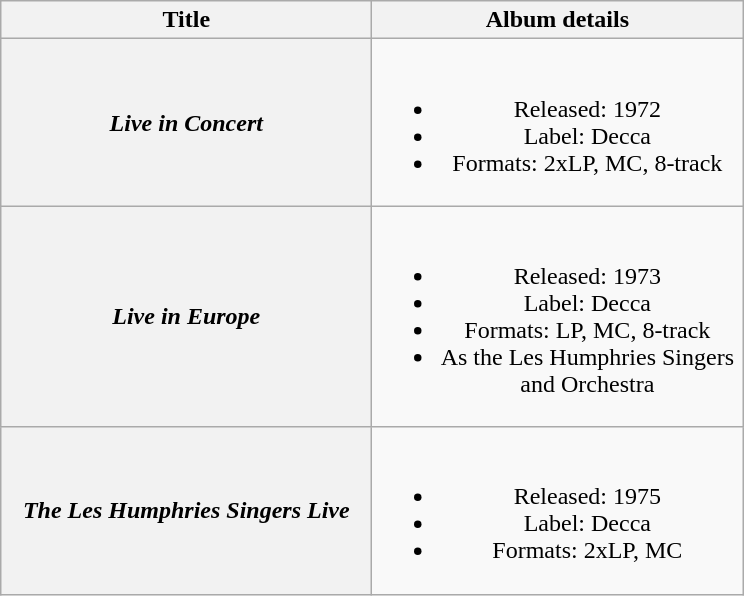<table class="wikitable plainrowheaders" style="text-align:center;">
<tr>
<th scope="col" style="width:15em;">Title</th>
<th scope="col" style="width:15em;">Album details</th>
</tr>
<tr>
<th scope="row"><em>Live in Concert</em></th>
<td><br><ul><li>Released: 1972</li><li>Label: Decca</li><li>Formats: 2xLP, MC, 8-track</li></ul></td>
</tr>
<tr>
<th scope="row"><em>Live in Europe</em></th>
<td><br><ul><li>Released: 1973</li><li>Label: Decca</li><li>Formats: LP, MC, 8-track</li><li>As the Les Humphries Singers and Orchestra</li></ul></td>
</tr>
<tr>
<th scope="row"><em>The Les Humphries Singers Live</em></th>
<td><br><ul><li>Released: 1975</li><li>Label: Decca</li><li>Formats: 2xLP, MC</li></ul></td>
</tr>
</table>
